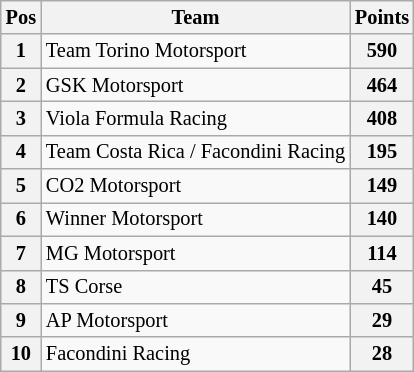<table class="wikitable" style="font-size:85%">
<tr>
<th>Pos</th>
<th>Team</th>
<th>Points</th>
</tr>
<tr>
<th>1</th>
<td> Team Torino Motorsport</td>
<th>590</th>
</tr>
<tr>
<th>2</th>
<td> GSK Motorsport</td>
<th>464</th>
</tr>
<tr>
<th>3</th>
<td> Viola Formula Racing</td>
<th>408</th>
</tr>
<tr>
<th>4</th>
<td> Team Costa Rica / Facondini Racing</td>
<th>195</th>
</tr>
<tr>
<th>5</th>
<td> CO2 Motorsport</td>
<th>149</th>
</tr>
<tr>
<th>6</th>
<td> Winner Motorsport</td>
<th>140</th>
</tr>
<tr>
<th>7</th>
<td> MG Motorsport</td>
<th>114</th>
</tr>
<tr>
<th>8</th>
<td> TS Corse</td>
<th>45</th>
</tr>
<tr>
<th>9</th>
<td> AP Motorsport</td>
<th>29</th>
</tr>
<tr>
<th>10</th>
<td> Facondini Racing</td>
<th>28</th>
</tr>
</table>
